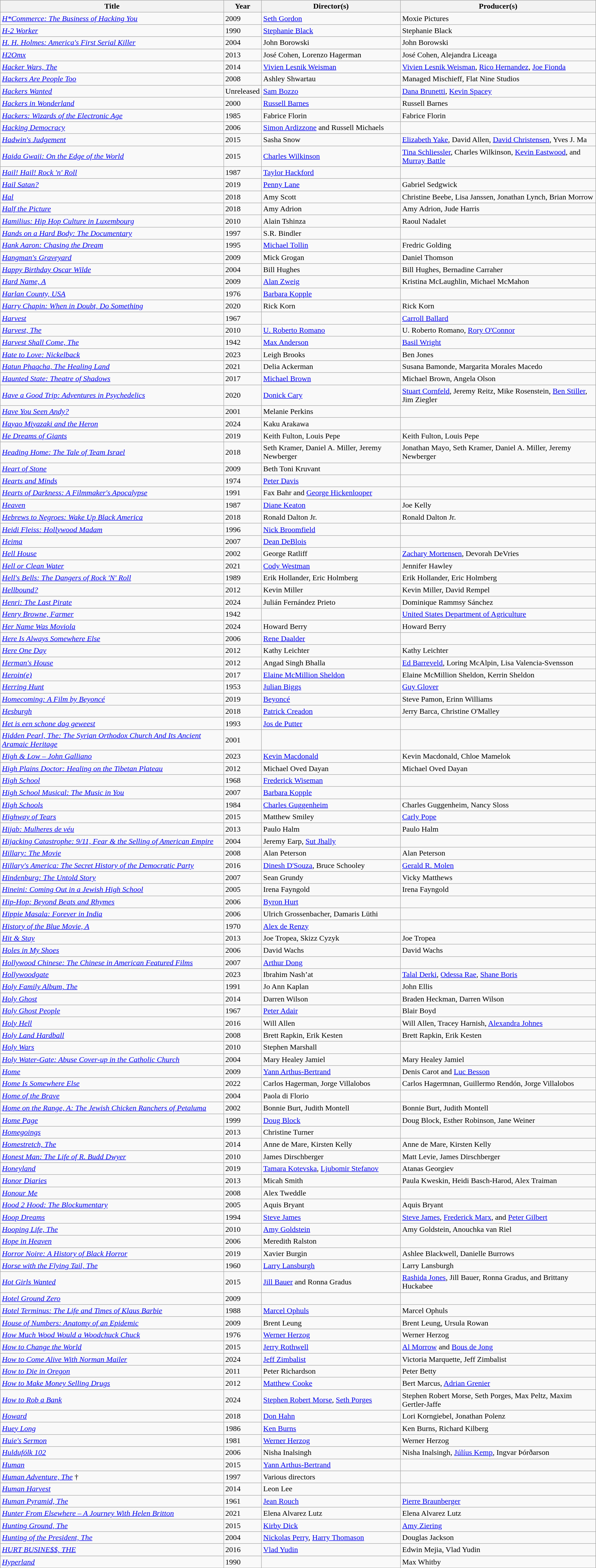<table class="wikitable sortable">
<tr>
<th>Title</th>
<th>Year</th>
<th>Director(s)</th>
<th>Producer(s)</th>
</tr>
<tr>
<td><em><a href='#'>H*Commerce: The Business of Hacking You</a></em></td>
<td>2009</td>
<td><a href='#'>Seth Gordon</a></td>
<td>Moxie Pictures</td>
</tr>
<tr>
<td><em><a href='#'>H-2 Worker</a></em></td>
<td>1990</td>
<td><a href='#'>Stephanie Black</a></td>
<td>Stephanie Black</td>
</tr>
<tr>
<td><em><a href='#'>H. H. Holmes: America's First Serial Killer</a></em></td>
<td>2004</td>
<td>John Borowski</td>
<td>John Borowski</td>
</tr>
<tr>
<td><em><a href='#'>H2Omx</a></em></td>
<td>2013</td>
<td>José Cohen, Lorenzo Hagerman</td>
<td>José Cohen, Alejandra Liceaga</td>
</tr>
<tr>
<td><em><a href='#'>Hacker Wars, The</a></em></td>
<td>2014</td>
<td><a href='#'>Vivien Lesnik Weisman</a></td>
<td><a href='#'>Vivien Lesnik Weisman</a>, <a href='#'>Rico Hernandez</a>, <a href='#'>Joe Fionda</a></td>
</tr>
<tr>
<td><em><a href='#'>Hackers Are People Too</a></em></td>
<td>2008</td>
<td>Ashley Shwartau</td>
<td>Managed Mischieff, Flat Nine Studios</td>
</tr>
<tr>
<td><em><a href='#'>Hackers Wanted</a></em></td>
<td>Unreleased</td>
<td><a href='#'>Sam Bozzo</a></td>
<td><a href='#'>Dana Brunetti</a>, <a href='#'>Kevin Spacey</a></td>
</tr>
<tr>
<td><em><a href='#'>Hackers in Wonderland</a></em></td>
<td>2000</td>
<td><a href='#'>Russell Barnes</a></td>
<td>Russell Barnes</td>
</tr>
<tr>
<td><em><a href='#'>Hackers: Wizards of the Electronic Age</a></em></td>
<td>1985</td>
<td>Fabrice Florin</td>
<td>Fabrice Florin</td>
</tr>
<tr>
<td><em><a href='#'>Hacking Democracy</a></em></td>
<td>2006</td>
<td><a href='#'>Simon Ardizzone</a> and Russell Michaels</td>
<td></td>
</tr>
<tr>
<td><em><a href='#'>Hadwin's Judgement</a></em></td>
<td>2015</td>
<td>Sasha Snow</td>
<td><a href='#'>Elizabeth Yake</a>, David Allen, <a href='#'>David Christensen</a>, Yves J. Ma</td>
</tr>
<tr>
<td><em><a href='#'>Haida Gwaii: On the Edge of the World</a></em></td>
<td>2015</td>
<td><a href='#'>Charles Wilkinson</a></td>
<td><a href='#'>Tina Schliessler</a>, Charles Wilkinson, <a href='#'>Kevin Eastwood</a>, and <a href='#'>Murray Battle</a></td>
</tr>
<tr>
<td><em><a href='#'>Hail! Hail! Rock 'n' Roll</a></em></td>
<td>1987</td>
<td><a href='#'>Taylor Hackford</a></td>
<td></td>
</tr>
<tr>
<td><em><a href='#'>Hail Satan?</a></em></td>
<td>2019</td>
<td><a href='#'>Penny Lane</a></td>
<td>Gabriel Sedgwick</td>
</tr>
<tr>
<td><em><a href='#'>Hal</a></em></td>
<td>2018</td>
<td>Amy Scott</td>
<td>Christine Beebe, Lisa Janssen, Jonathan Lynch, Brian Morrow</td>
</tr>
<tr>
<td><em><a href='#'>Half the Picture</a></em></td>
<td>2018</td>
<td>Amy Adrion</td>
<td>Amy Adrion, Jude Harris</td>
</tr>
<tr>
<td><em><a href='#'>Hamilius: Hip Hop Culture in Luxembourg</a></em></td>
<td>2010</td>
<td>Alain Tshinza</td>
<td>Raoul Nadalet</td>
</tr>
<tr>
<td><em><a href='#'>Hands on a Hard Body: The Documentary</a></em></td>
<td>1997</td>
<td>S.R. Bindler</td>
<td></td>
</tr>
<tr>
<td><em><a href='#'>Hank Aaron: Chasing the Dream</a></em></td>
<td>1995</td>
<td><a href='#'>Michael Tollin</a></td>
<td>Fredric Golding</td>
</tr>
<tr>
<td><em><a href='#'>Hangman's Graveyard</a></em></td>
<td>2009</td>
<td>Mick Grogan</td>
<td>Daniel Thomson</td>
</tr>
<tr>
<td><em><a href='#'>Happy Birthday Oscar Wilde</a></em></td>
<td>2004</td>
<td>Bill Hughes</td>
<td>Bill Hughes, Bernadine Carraher</td>
</tr>
<tr>
<td><em><a href='#'>Hard Name, A</a></em></td>
<td>2009</td>
<td><a href='#'>Alan Zweig</a></td>
<td>Kristina McLaughlin, Michael McMahon</td>
</tr>
<tr>
<td><em><a href='#'>Harlan County, USA</a></em></td>
<td>1976</td>
<td><a href='#'>Barbara Kopple</a></td>
<td></td>
</tr>
<tr>
<td><em><a href='#'>Harry Chapin: When in Doubt, Do Something</a></em></td>
<td>2020</td>
<td>Rick Korn</td>
<td>Rick Korn</td>
</tr>
<tr>
<td><em><a href='#'>Harvest</a></em></td>
<td>1967</td>
<td></td>
<td><a href='#'>Carroll Ballard</a></td>
</tr>
<tr>
<td><em><a href='#'>Harvest, The</a></em></td>
<td>2010</td>
<td><a href='#'>U. Roberto Romano</a></td>
<td>U. Roberto Romano, <a href='#'>Rory O'Connor</a></td>
</tr>
<tr>
<td><em><a href='#'>Harvest Shall Come, The</a></em></td>
<td>1942</td>
<td><a href='#'>Max Anderson</a></td>
<td><a href='#'>Basil Wright</a></td>
</tr>
<tr>
<td><em><a href='#'>Hate to Love: Nickelback</a></em></td>
<td>2023</td>
<td>Leigh Brooks</td>
<td>Ben Jones</td>
</tr>
<tr>
<td><em><a href='#'>Hatun Phaqcha, The Healing Land</a></em></td>
<td>2021</td>
<td>Delia Ackerman</td>
<td>Susana Bamonde, Margarita Morales Macedo</td>
</tr>
<tr>
<td><em><a href='#'>Haunted State: Theatre of Shadows</a></em></td>
<td>2017</td>
<td><a href='#'>Michael Brown</a></td>
<td>Michael Brown, Angela Olson</td>
</tr>
<tr>
<td><em><a href='#'>Have a Good Trip: Adventures in Psychedelics</a></em></td>
<td>2020</td>
<td><a href='#'>Donick Cary</a></td>
<td><a href='#'>Stuart Cornfeld</a>, Jeremy Reitz, Mike Rosenstein, <a href='#'>Ben Stiller</a>, Jim Ziegler</td>
</tr>
<tr>
<td><em><a href='#'>Have You Seen Andy?</a></em></td>
<td>2001</td>
<td>Melanie Perkins</td>
<td></td>
</tr>
<tr>
<td><em><a href='#'>Hayao Miyazaki and the Heron</a></em></td>
<td>2024</td>
<td>Kaku Arakawa</td>
<td></td>
</tr>
<tr>
<td><em><a href='#'>He Dreams of Giants</a></em></td>
<td>2019</td>
<td>Keith Fulton, Louis Pepe</td>
<td>Keith Fulton, Louis Pepe</td>
</tr>
<tr>
<td><em><a href='#'>Heading Home: The Tale of Team Israel</a></em></td>
<td>2018</td>
<td>Seth Kramer, Daniel A. Miller, Jeremy Newberger</td>
<td>Jonathan Mayo, Seth Kramer, Daniel A. Miller, Jeremy Newberger</td>
</tr>
<tr>
<td><em><a href='#'>Heart of Stone</a></em></td>
<td>2009</td>
<td>Beth Toni Kruvant</td>
<td></td>
</tr>
<tr>
<td><em><a href='#'>Hearts and Minds</a></em></td>
<td>1974</td>
<td><a href='#'>Peter Davis</a></td>
<td></td>
</tr>
<tr>
<td><em><a href='#'>Hearts of Darkness: A Filmmaker's Apocalypse</a></em></td>
<td>1991</td>
<td>Fax Bahr and <a href='#'>George Hickenlooper</a></td>
<td></td>
</tr>
<tr>
<td><em><a href='#'>Heaven</a></em></td>
<td>1987</td>
<td><a href='#'>Diane Keaton</a></td>
<td>Joe Kelly</td>
</tr>
<tr>
<td><em><a href='#'>Hebrews to Negroes: Wake Up Black America</a></em></td>
<td>2018</td>
<td>Ronald Dalton Jr.</td>
<td>Ronald Dalton Jr.</td>
</tr>
<tr>
<td><em><a href='#'>Heidi Fleiss: Hollywood Madam</a></em></td>
<td>1996</td>
<td><a href='#'>Nick Broomfield</a></td>
<td></td>
</tr>
<tr>
<td><em><a href='#'>Heima</a></em></td>
<td>2007</td>
<td><a href='#'>Dean DeBlois</a></td>
<td></td>
</tr>
<tr>
<td><em><a href='#'>Hell House</a></em></td>
<td>2002</td>
<td>George Ratliff</td>
<td><a href='#'>Zachary Mortensen</a>, Devorah DeVries</td>
</tr>
<tr>
<td><em><a href='#'>Hell or Clean Water</a></em></td>
<td>2021</td>
<td><a href='#'>Cody Westman</a></td>
<td>Jennifer Hawley</td>
</tr>
<tr>
<td><em><a href='#'>Hell's Bells: The Dangers of Rock 'N' Roll</a></em></td>
<td>1989</td>
<td>Erik Hollander, Eric Holmberg</td>
<td>Erik Hollander, Eric Holmberg</td>
</tr>
<tr>
<td><em><a href='#'>Hellbound?</a></em></td>
<td>2012</td>
<td>Kevin Miller</td>
<td>Kevin Miller, David Rempel</td>
</tr>
<tr>
<td><em><a href='#'>Henri: The Last Pirate</a></em></td>
<td>2024</td>
<td>Julián Fernández Prieto</td>
<td>Dominique Rammsy Sánchez</td>
</tr>
<tr>
<td><em><a href='#'>Henry Browne, Farmer</a></em></td>
<td>1942</td>
<td></td>
<td><a href='#'>United States Department of Agriculture</a></td>
</tr>
<tr>
<td><em><a href='#'>Her Name Was Moviola</a></em></td>
<td>2024</td>
<td>Howard Berry</td>
<td>Howard Berry</td>
</tr>
<tr>
<td><em><a href='#'>Here Is Always Somewhere Else</a></em></td>
<td>2006</td>
<td><a href='#'>Rene Daalder</a></td>
<td></td>
</tr>
<tr>
<td><em><a href='#'>Here One Day</a></em></td>
<td>2012</td>
<td>Kathy Leichter</td>
<td>Kathy Leichter</td>
</tr>
<tr>
<td><em><a href='#'>Herman's House</a></em></td>
<td>2012</td>
<td>Angad Singh Bhalla</td>
<td><a href='#'>Ed Barreveld</a>, Loring McAlpin, Lisa Valencia-Svensson</td>
</tr>
<tr>
<td><em><a href='#'>Heroin(e)</a></em></td>
<td>2017</td>
<td><a href='#'>Elaine McMillion Sheldon</a></td>
<td>Elaine McMillion Sheldon, Kerrin Sheldon</td>
</tr>
<tr>
<td><em><a href='#'>Herring Hunt</a></em></td>
<td>1953</td>
<td><a href='#'>Julian Biggs</a></td>
<td><a href='#'>Guy Glover</a></td>
</tr>
<tr>
<td><em><a href='#'>Homecoming: A Film by Beyoncé</a></em></td>
<td>2019</td>
<td><a href='#'>Beyoncé</a></td>
<td>Steve Pamon, Erinn Williams</td>
</tr>
<tr>
<td><em><a href='#'>Hesburgh</a></em></td>
<td>2018</td>
<td><a href='#'>Patrick Creadon</a></td>
<td>Jerry Barca, Christine O'Malley</td>
</tr>
<tr>
<td><em><a href='#'>Het is een schone dag geweest</a></em></td>
<td>1993</td>
<td><a href='#'>Jos de Putter</a></td>
<td></td>
</tr>
<tr>
<td><em><a href='#'>Hidden Pearl, The: The Syrian Orthodox Church And Its Ancient Aramaic Heritage</a></em></td>
<td>2001</td>
<td></td>
<td></td>
</tr>
<tr>
<td><em><a href='#'>High & Low – John Galliano</a></em></td>
<td>2023</td>
<td><a href='#'>Kevin Macdonald</a></td>
<td>Kevin Macdonald, Chloe Mamelok</td>
</tr>
<tr>
<td><em><a href='#'>High Plains Doctor: Healing on the Tibetan Plateau</a></em></td>
<td>2012</td>
<td>Michael Oved Dayan</td>
<td>Michael Oved Dayan</td>
</tr>
<tr>
<td><em><a href='#'>High School</a></em></td>
<td>1968</td>
<td><a href='#'>Frederick Wiseman</a></td>
<td></td>
</tr>
<tr>
<td><em><a href='#'>High School Musical: The Music in You</a></em></td>
<td>2007</td>
<td><a href='#'>Barbara Kopple</a></td>
<td></td>
</tr>
<tr>
<td><em><a href='#'>High Schools</a></em></td>
<td>1984</td>
<td><a href='#'>Charles Guggenheim</a></td>
<td>Charles Guggenheim, Nancy Sloss</td>
</tr>
<tr>
<td><em><a href='#'>Highway of Tears</a></em></td>
<td>2015</td>
<td>Matthew Smiley</td>
<td><a href='#'>Carly Pope</a></td>
</tr>
<tr>
<td><em><a href='#'>Hijab: Mulheres de véu</a></em></td>
<td>2013</td>
<td>Paulo Halm</td>
<td>Paulo Halm</td>
</tr>
<tr>
<td><em><a href='#'>Hijacking Catastrophe: 9/11, Fear & the Selling of American Empire</a></em></td>
<td>2004</td>
<td>Jeremy Earp, <a href='#'>Sut Jhally</a></td>
<td></td>
</tr>
<tr>
<td><em><a href='#'>Hillary: The Movie</a></em></td>
<td>2008</td>
<td>Alan Peterson</td>
<td>Alan Peterson</td>
</tr>
<tr>
<td><em><a href='#'>Hillary's America: The Secret History of the Democratic Party</a></em></td>
<td>2016</td>
<td><a href='#'>Dinesh D'Souza</a>, Bruce Schooley</td>
<td><a href='#'>Gerald R. Molen</a></td>
</tr>
<tr>
<td><em><a href='#'>Hindenburg: The Untold Story</a></em></td>
<td>2007</td>
<td>Sean Grundy</td>
<td>Vicky Matthews</td>
</tr>
<tr>
<td><em><a href='#'>Hineini: Coming Out in a Jewish High School</a></em></td>
<td>2005</td>
<td>Irena Fayngold</td>
<td>Irena Fayngold</td>
</tr>
<tr>
<td><em><a href='#'>Hip-Hop: Beyond Beats and Rhymes</a></em></td>
<td>2006</td>
<td><a href='#'>Byron Hurt</a></td>
<td></td>
</tr>
<tr>
<td><em><a href='#'>Hippie Masala: Forever in India</a></em></td>
<td>2006</td>
<td>Ulrich Grossenbacher, Damaris Lüthi</td>
<td></td>
</tr>
<tr>
<td><em><a href='#'>History of the Blue Movie, A</a></em></td>
<td>1970</td>
<td><a href='#'>Alex de Renzy</a></td>
<td></td>
</tr>
<tr>
<td><em><a href='#'>Hit & Stay</a></em></td>
<td>2013</td>
<td>Joe Tropea, Skizz Cyzyk</td>
<td>Joe Tropea</td>
</tr>
<tr>
<td><em><a href='#'>Holes in My Shoes</a></em></td>
<td>2006</td>
<td>David Wachs</td>
<td>David Wachs</td>
</tr>
<tr>
<td><em><a href='#'>Hollywood Chinese: The Chinese in American Featured Films</a></em></td>
<td>2007</td>
<td><a href='#'>Arthur Dong</a></td>
<td></td>
</tr>
<tr>
<td><em><a href='#'>Hollywoodgate</a></em></td>
<td>2023</td>
<td>Ibrahim Nash’at</td>
<td><a href='#'>Talal Derki</a>, <a href='#'>Odessa Rae</a>, <a href='#'>Shane Boris</a></td>
</tr>
<tr>
<td><em><a href='#'>Holy Family Album, The</a></em></td>
<td>1991</td>
<td>Jo Ann Kaplan</td>
<td>John Ellis</td>
</tr>
<tr>
<td><em><a href='#'>Holy Ghost</a></em></td>
<td>2014</td>
<td>Darren Wilson</td>
<td>Braden Heckman, Darren Wilson</td>
</tr>
<tr>
<td><em><a href='#'>Holy Ghost People</a></em></td>
<td>1967</td>
<td><a href='#'>Peter Adair</a></td>
<td>Blair Boyd</td>
</tr>
<tr>
<td><em><a href='#'>Holy Hell</a></em></td>
<td>2016</td>
<td>Will Allen</td>
<td>Will Allen, Tracey Harnish, <a href='#'>Alexandra Johnes</a></td>
</tr>
<tr>
<td><em><a href='#'>Holy Land Hardball</a></em></td>
<td>2008</td>
<td>Brett Rapkin, Erik Kesten</td>
<td>Brett Rapkin, Erik Kesten</td>
</tr>
<tr>
<td><em><a href='#'>Holy Wars</a></em></td>
<td>2010</td>
<td>Stephen Marshall</td>
<td></td>
</tr>
<tr>
<td><em><a href='#'>Holy Water-Gate: Abuse Cover-up in the Catholic Church</a></em></td>
<td>2004</td>
<td>Mary Healey Jamiel</td>
<td>Mary Healey Jamiel</td>
</tr>
<tr>
<td><em><a href='#'>Home</a></em></td>
<td>2009</td>
<td><a href='#'>Yann Arthus-Bertrand</a></td>
<td>Denis Carot and <a href='#'>Luc Besson</a></td>
</tr>
<tr>
<td><em><a href='#'>Home Is Somewhere Else</a></em></td>
<td>2022</td>
<td>Carlos Hagerman, Jorge Villalobos</td>
<td>Carlos Hagermnan, Guillermo Rendón, Jorge Villalobos</td>
</tr>
<tr>
<td><em><a href='#'>Home of the Brave</a></em></td>
<td>2004</td>
<td>Paola di Florio</td>
<td></td>
</tr>
<tr>
<td><em><a href='#'>Home on the Range, A: The Jewish Chicken Ranchers of Petaluma</a></em></td>
<td>2002</td>
<td>Bonnie Burt, Judith Montell</td>
<td>Bonnie Burt, Judith Montell</td>
</tr>
<tr>
<td><em><a href='#'>Home Page</a></em></td>
<td>1999</td>
<td><a href='#'>Doug Block</a></td>
<td>Doug Block, Esther Robinson, Jane Weiner</td>
</tr>
<tr>
<td><em><a href='#'>Homegoings</a></em></td>
<td>2013</td>
<td>Christine Turner</td>
<td></td>
</tr>
<tr>
<td><em><a href='#'>Homestretch, The</a></em></td>
<td>2014</td>
<td>Anne de Mare, Kirsten Kelly</td>
<td>Anne de Mare, Kirsten Kelly</td>
</tr>
<tr>
<td><em><a href='#'>Honest Man: The Life of R. Budd Dwyer</a></em></td>
<td>2010</td>
<td>James Dirschberger</td>
<td>Matt Levie, James Dirschberger</td>
</tr>
<tr>
<td><em><a href='#'>Honeyland</a></em></td>
<td>2019</td>
<td><a href='#'>Tamara Kotevska</a>, <a href='#'>Ljubomir Stefanov</a></td>
<td>Atanas Georgiev</td>
</tr>
<tr>
<td><em><a href='#'>Honor Diaries</a></em></td>
<td>2013</td>
<td>Micah Smith</td>
<td>Paula Kweskin, Heidi Basch-Harod, Alex Traiman</td>
</tr>
<tr>
<td><em><a href='#'>Honour Me</a></em></td>
<td>2008</td>
<td>Alex Tweddle</td>
<td></td>
</tr>
<tr>
<td><em><a href='#'>Hood 2 Hood: The Blockumentary</a></em></td>
<td>2005</td>
<td>Aquis Bryant</td>
<td>Aquis Bryant</td>
</tr>
<tr>
<td><em><a href='#'>Hoop Dreams</a></em></td>
<td>1994</td>
<td><a href='#'>Steve James</a></td>
<td><a href='#'>Steve James</a>, <a href='#'>Frederick Marx</a>, and <a href='#'>Peter Gilbert</a></td>
</tr>
<tr>
<td><em><a href='#'>Hooping Life, The</a></em></td>
<td>2010</td>
<td><a href='#'>Amy Goldstein</a></td>
<td>Amy Goldstein, Anouchka van Riel</td>
</tr>
<tr>
<td><em><a href='#'>Hope in Heaven</a></em></td>
<td>2006</td>
<td>Meredith Ralston</td>
<td></td>
</tr>
<tr>
<td><em><a href='#'>Horror Noire: A History of Black Horror</a></em></td>
<td>2019</td>
<td>Xavier Burgin</td>
<td>Ashlee Blackwell, Danielle Burrows</td>
</tr>
<tr>
<td><em><a href='#'>Horse with the Flying Tail, The</a></em></td>
<td>1960</td>
<td><a href='#'>Larry Lansburgh</a></td>
<td>Larry Lansburgh</td>
</tr>
<tr>
<td><em><a href='#'>Hot Girls Wanted</a></em></td>
<td>2015</td>
<td><a href='#'>Jill Bauer</a> and Ronna Gradus</td>
<td><a href='#'>Rashida Jones</a>, Jill Bauer, Ronna Gradus, and Brittany Huckabee</td>
</tr>
<tr>
<td><em><a href='#'>Hotel Ground Zero</a></em></td>
<td>2009</td>
<td></td>
<td></td>
</tr>
<tr>
<td><em><a href='#'>Hotel Terminus: The Life and Times of Klaus Barbie</a></em></td>
<td>1988</td>
<td><a href='#'>Marcel Ophuls</a></td>
<td>Marcel Ophuls</td>
</tr>
<tr>
<td><em><a href='#'>House of Numbers: Anatomy of an Epidemic</a></em></td>
<td>2009</td>
<td>Brent Leung</td>
<td>Brent Leung, Ursula Rowan</td>
</tr>
<tr>
<td><em><a href='#'>How Much Wood Would a Woodchuck Chuck</a></em></td>
<td>1976</td>
<td><a href='#'>Werner Herzog</a></td>
<td>Werner Herzog</td>
</tr>
<tr>
<td><em><a href='#'>How to Change the World</a></em></td>
<td>2015</td>
<td><a href='#'>Jerry Rothwell</a></td>
<td><a href='#'>Al Morrow</a> and <a href='#'>Bous de Jong</a></td>
</tr>
<tr>
<td><em><a href='#'>How to Come Alive With Norman Mailer</a></em></td>
<td>2024</td>
<td><a href='#'>Jeff Zimbalist</a></td>
<td>Victoria Marquette, Jeff Zimbalist</td>
</tr>
<tr>
<td><em><a href='#'>How to Die in Oregon</a></em></td>
<td>2011</td>
<td>Peter Richardson</td>
<td>Peter Betty</td>
</tr>
<tr>
<td><em><a href='#'>How to Make Money Selling Drugs</a></em></td>
<td>2012</td>
<td><a href='#'>Matthew Cooke</a></td>
<td>Bert Marcus, <a href='#'>Adrian Grenier</a></td>
</tr>
<tr>
<td><em><a href='#'>How to Rob a Bank</a></em></td>
<td>2024</td>
<td><a href='#'>Stephen Robert Morse</a>, <a href='#'>Seth Porges</a></td>
<td>Stephen Robert Morse, Seth Porges, Max Peltz, Maxim Gertler-Jaffe</td>
</tr>
<tr>
<td><em><a href='#'>Howard</a></em></td>
<td>2018</td>
<td><a href='#'>Don Hahn</a></td>
<td>Lori Korngiebel, Jonathan Polenz</td>
</tr>
<tr>
<td><em><a href='#'>Huey Long</a></em></td>
<td>1986</td>
<td><a href='#'>Ken Burns</a></td>
<td>Ken Burns, Richard Kilberg</td>
</tr>
<tr>
<td><em><a href='#'>Huie's Sermon</a></em></td>
<td>1981</td>
<td><a href='#'>Werner Herzog</a></td>
<td>Werner Herzog</td>
</tr>
<tr>
<td><em><a href='#'>Huldufólk 102</a></em></td>
<td>2006</td>
<td>Nisha Inalsingh</td>
<td>Nisha Inalsingh, <a href='#'>Júlíus Kemp</a>, Ingvar Þórðarson</td>
</tr>
<tr>
<td><em><a href='#'>Human</a></em></td>
<td>2015</td>
<td><a href='#'>Yann Arthus-Bertrand</a></td>
<td></td>
</tr>
<tr>
<td><em><a href='#'>Human Adventure, The</a></em> †</td>
<td>1997</td>
<td>Various directors</td>
<td></td>
</tr>
<tr>
<td><em><a href='#'>Human Harvest</a></em></td>
<td>2014</td>
<td>Leon Lee</td>
<td></td>
</tr>
<tr>
<td><em><a href='#'>Human Pyramid, The</a></em></td>
<td>1961</td>
<td><a href='#'>Jean Rouch</a></td>
<td><a href='#'>Pierre Braunberger</a></td>
</tr>
<tr>
<td><em><a href='#'>Hunter From Elsewhere – A Journey With Helen Britton</a></em></td>
<td>2021</td>
<td>Elena Alvarez Lutz</td>
<td>Elena Alvarez Lutz</td>
</tr>
<tr>
<td><em><a href='#'>Hunting Ground, The</a></em></td>
<td>2015</td>
<td><a href='#'>Kirby Dick</a></td>
<td><a href='#'>Amy Ziering</a></td>
</tr>
<tr>
<td><em><a href='#'>Hunting of the President, The</a></em></td>
<td>2004</td>
<td><a href='#'>Nickolas Perry</a>, <a href='#'>Harry Thomason</a></td>
<td>Douglas Jackson</td>
</tr>
<tr>
<td><em><a href='#'>HURT BUSINE$$, THE</a></em></td>
<td>2016</td>
<td><a href='#'>Vlad Yudin</a></td>
<td>Edwin Mejia, Vlad Yudin</td>
</tr>
<tr>
<td><em><a href='#'>Hyperland</a></em></td>
<td>1990</td>
<td></td>
<td>Max Whitby</td>
</tr>
</table>
